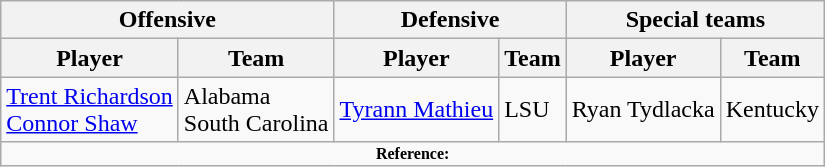<table class="wikitable" border="1">
<tr>
<th colspan="2">Offensive</th>
<th colspan="2">Defensive</th>
<th colspan="2">Special teams</th>
</tr>
<tr>
<th>Player</th>
<th>Team</th>
<th>Player</th>
<th>Team</th>
<th>Player</th>
<th>Team</th>
</tr>
<tr>
<td><a href='#'>Trent Richardson</a><br><a href='#'>Connor Shaw</a></td>
<td>Alabama<br>South Carolina</td>
<td><a href='#'>Tyrann Mathieu</a></td>
<td>LSU</td>
<td>Ryan Tydlacka</td>
<td>Kentucky</td>
</tr>
<tr>
<td colspan="6" style="font-size: 8pt" align="center"><strong>Reference:</strong></td>
</tr>
</table>
